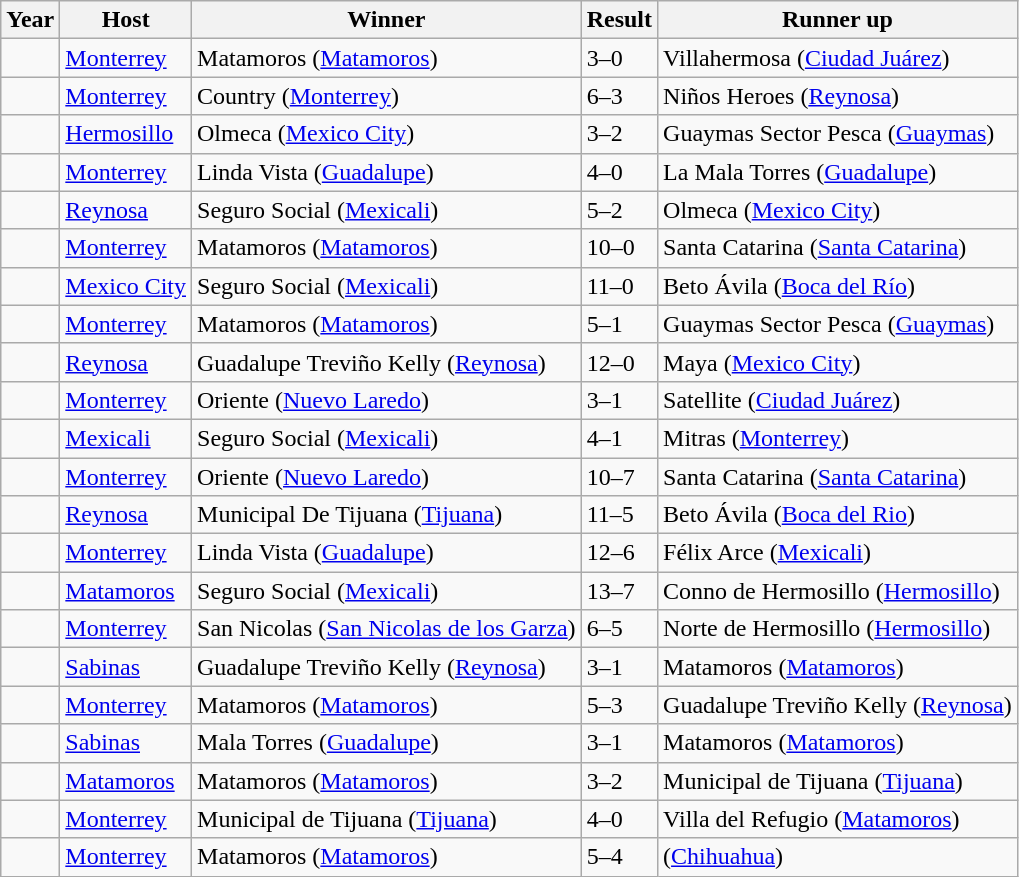<table class="wikitable">
<tr>
<th>Year</th>
<th>Host</th>
<th>Winner</th>
<th>Result</th>
<th>Runner up</th>
</tr>
<tr>
<td></td>
<td> <a href='#'>Monterrey</a></td>
<td> Matamoros (<a href='#'>Matamoros</a>)</td>
<td>3–0</td>
<td> Villahermosa (<a href='#'>Ciudad Juárez</a>)</td>
</tr>
<tr>
<td></td>
<td> <a href='#'>Monterrey</a></td>
<td> Country (<a href='#'>Monterrey</a>)</td>
<td>6–3</td>
<td> Niños Heroes (<a href='#'>Reynosa</a>)</td>
</tr>
<tr>
<td></td>
<td> <a href='#'>Hermosillo</a></td>
<td> Olmeca (<a href='#'>Mexico City</a>)</td>
<td>3–2</td>
<td> Guaymas Sector Pesca (<a href='#'>Guaymas</a>)</td>
</tr>
<tr>
<td></td>
<td> <a href='#'>Monterrey</a></td>
<td> Linda Vista (<a href='#'>Guadalupe</a>)</td>
<td>4–0</td>
<td> La Mala Torres (<a href='#'>Guadalupe</a>)</td>
</tr>
<tr>
<td></td>
<td> <a href='#'>Reynosa</a></td>
<td> Seguro Social (<a href='#'>Mexicali</a>)</td>
<td>5–2</td>
<td> Olmeca (<a href='#'>Mexico City</a>)</td>
</tr>
<tr>
<td></td>
<td> <a href='#'>Monterrey</a></td>
<td> Matamoros (<a href='#'>Matamoros</a>)</td>
<td>10–0</td>
<td> Santa Catarina (<a href='#'>Santa Catarina</a>)</td>
</tr>
<tr>
<td></td>
<td> <a href='#'>Mexico City</a></td>
<td> Seguro Social (<a href='#'>Mexicali</a>)</td>
<td>11–0</td>
<td> Beto Ávila (<a href='#'>Boca del Río</a>)</td>
</tr>
<tr>
<td></td>
<td> <a href='#'>Monterrey</a></td>
<td> Matamoros (<a href='#'>Matamoros</a>)</td>
<td>5–1</td>
<td> Guaymas Sector Pesca (<a href='#'>Guaymas</a>)</td>
</tr>
<tr>
<td></td>
<td> <a href='#'>Reynosa</a></td>
<td> Guadalupe Treviño Kelly (<a href='#'>Reynosa</a>)</td>
<td>12–0</td>
<td> Maya (<a href='#'>Mexico City</a>)</td>
</tr>
<tr>
<td></td>
<td> <a href='#'>Monterrey</a></td>
<td> Oriente (<a href='#'>Nuevo Laredo</a>)</td>
<td>3–1</td>
<td> Satellite (<a href='#'>Ciudad Juárez</a>)</td>
</tr>
<tr>
<td></td>
<td> <a href='#'>Mexicali</a></td>
<td> Seguro Social (<a href='#'>Mexicali</a>)</td>
<td>4–1</td>
<td> Mitras (<a href='#'>Monterrey</a>)</td>
</tr>
<tr>
<td></td>
<td> <a href='#'>Monterrey</a></td>
<td> Oriente (<a href='#'>Nuevo Laredo</a>)</td>
<td>10–7</td>
<td> Santa Catarina (<a href='#'>Santa Catarina</a>)</td>
</tr>
<tr>
<td></td>
<td> <a href='#'>Reynosa</a></td>
<td> Municipal De Tijuana (<a href='#'>Tijuana</a>)</td>
<td>11–5</td>
<td> Beto Ávila (<a href='#'>Boca del Rio</a>)</td>
</tr>
<tr>
<td></td>
<td> <a href='#'>Monterrey</a></td>
<td> Linda Vista (<a href='#'>Guadalupe</a>)</td>
<td>12–6</td>
<td> Félix Arce (<a href='#'>Mexicali</a>)</td>
</tr>
<tr>
<td></td>
<td> <a href='#'>Matamoros</a></td>
<td> Seguro Social (<a href='#'>Mexicali</a>)</td>
<td>13–7</td>
<td> Conno de Hermosillo (<a href='#'>Hermosillo</a>)</td>
</tr>
<tr>
<td></td>
<td> <a href='#'>Monterrey</a></td>
<td> San Nicolas (<a href='#'>San Nicolas de los Garza</a>)</td>
<td>6–5</td>
<td> Norte de Hermosillo (<a href='#'>Hermosillo</a>)</td>
</tr>
<tr>
<td></td>
<td> <a href='#'>Sabinas</a></td>
<td> Guadalupe Treviño Kelly (<a href='#'>Reynosa</a>)</td>
<td>3–1</td>
<td> Matamoros (<a href='#'>Matamoros</a>)</td>
</tr>
<tr>
<td></td>
<td> <a href='#'>Monterrey</a></td>
<td> Matamoros (<a href='#'>Matamoros</a>)</td>
<td>5–3</td>
<td> Guadalupe Treviño Kelly (<a href='#'>Reynosa</a>)</td>
</tr>
<tr>
<td></td>
<td> <a href='#'>Sabinas</a></td>
<td> Mala Torres (<a href='#'>Guadalupe</a>)</td>
<td>3–1</td>
<td> Matamoros (<a href='#'>Matamoros</a>)</td>
</tr>
<tr>
<td></td>
<td> <a href='#'>Matamoros</a></td>
<td> Matamoros (<a href='#'>Matamoros</a>)</td>
<td>3–2</td>
<td> Municipal de Tijuana (<a href='#'>Tijuana</a>)</td>
</tr>
<tr>
<td></td>
<td> <a href='#'>Monterrey</a></td>
<td> Municipal de Tijuana (<a href='#'>Tijuana</a>)</td>
<td>4–0</td>
<td> Villa del Refugio (<a href='#'>Matamoros</a>)</td>
</tr>
<tr>
<td></td>
<td> <a href='#'>Monterrey</a></td>
<td> Matamoros (<a href='#'>Matamoros</a>)</td>
<td>5–4</td>
<td>  (<a href='#'>Chihuahua</a>)</td>
</tr>
</table>
